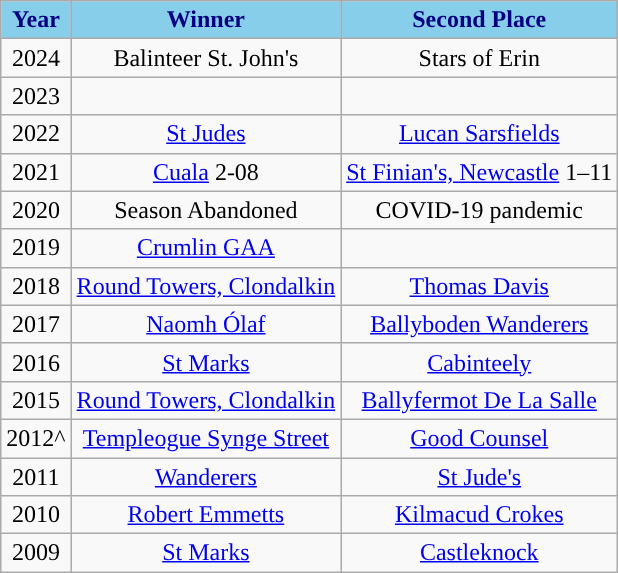<table class="wikitable" style="text-align:center;">
<tr>
<th style="background:skyblue;color:navy;">Year</th>
<th style="background:skyblue;color:navy;">Winner</th>
<th style="background:skyblue;color:navy;">Second Place</th>
</tr>
<tr>
<td>2024</td>
<td>Balinteer St. John's</td>
<td>Stars of Erin</td>
</tr>
<tr>
<td>2023</td>
<td></td>
<td></td>
</tr>
<tr>
<td>2022</td>
<td><a href='#'>St Judes</a></td>
<td><a href='#'>Lucan Sarsfields</a></td>
</tr>
<tr>
<td>2021</td>
<td><a href='#'>Cuala</a> 2-08</td>
<td><a href='#'>St Finian's, Newcastle</a> 1–11</td>
</tr>
<tr>
<td>2020</td>
<td>Season Abandoned</td>
<td>COVID-19 pandemic</td>
</tr>
<tr>
<td>2019</td>
<td><a href='#'>Crumlin GAA</a></td>
<td></td>
</tr>
<tr>
<td>2018</td>
<td><a href='#'>Round Towers, Clondalkin</a></td>
<td><a href='#'>Thomas Davis</a></td>
</tr>
<tr>
<td>2017</td>
<td><a href='#'>Naomh Ólaf</a></td>
<td><a href='#'>Ballyboden Wanderers</a></td>
</tr>
<tr>
<td>2016</td>
<td><a href='#'>St Marks</a></td>
<td><a href='#'>Cabinteely</a></td>
</tr>
<tr>
<td>2015</td>
<td><a href='#'>Round Towers, Clondalkin</a></td>
<td><a href='#'>Ballyfermot De La Salle</a></td>
</tr>
<tr>
<td>2012^</td>
<td><a href='#'>Templeogue Synge Street</a></td>
<td><a href='#'>Good Counsel</a></td>
</tr>
<tr>
<td>2011</td>
<td><a href='#'>Wanderers</a></td>
<td><a href='#'>St Jude's</a></td>
</tr>
<tr>
<td>2010</td>
<td><a href='#'>Robert Emmetts</a></td>
<td><a href='#'>Kilmacud Crokes</a></td>
</tr>
<tr>
<td>2009</td>
<td><a href='#'>St Marks</a></td>
<td><a href='#'>Castleknock</a></td>
</tr>
</table>
